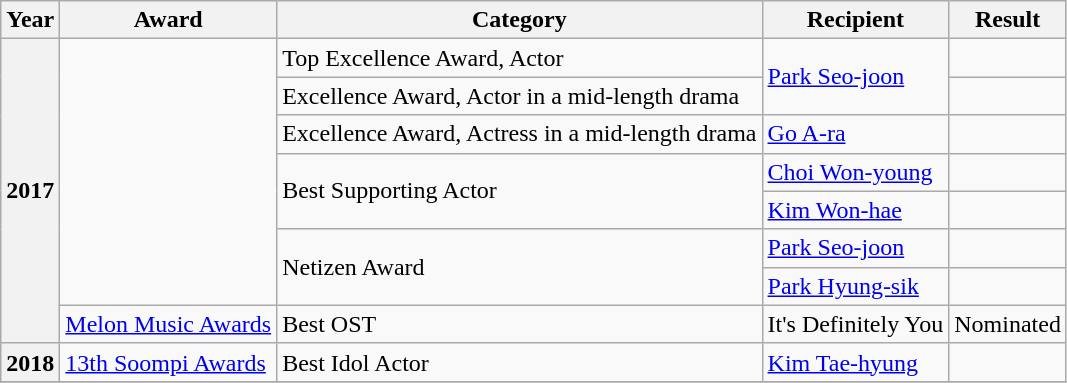<table class="wikitable">
<tr>
<th>Year</th>
<th>Award</th>
<th>Category</th>
<th>Recipient</th>
<th>Result</th>
</tr>
<tr>
<th rowspan="8">2017</th>
<td rowspan="7"></td>
<td>Top Excellence Award, Actor</td>
<td rowspan="2"><a href='#'>Park Seo-joon</a></td>
<td></td>
</tr>
<tr>
<td>Excellence Award, Actor in a mid-length drama</td>
<td></td>
</tr>
<tr>
<td>Excellence Award, Actress in a mid-length drama</td>
<td><a href='#'>Go A-ra</a></td>
<td></td>
</tr>
<tr>
<td rowspan="2">Best Supporting Actor</td>
<td><a href='#'>Choi Won-young</a></td>
<td></td>
</tr>
<tr>
<td><a href='#'>Kim Won-hae</a></td>
<td></td>
</tr>
<tr>
<td rowspan="2">Netizen Award</td>
<td><a href='#'>Park Seo-joon</a></td>
<td></td>
</tr>
<tr>
<td><a href='#'>Park Hyung-sik</a></td>
<td></td>
</tr>
<tr>
<td><a href='#'>Melon Music Awards</a></td>
<td>Best OST</td>
<td>It's Definitely You</td>
<td>Nominated </td>
</tr>
<tr>
<th>2018</th>
<td><a href='#'>13th Soompi Awards</a></td>
<td>Best Idol Actor </td>
<td><a href='#'>Kim Tae-hyung</a></td>
<td></td>
</tr>
<tr>
</tr>
</table>
